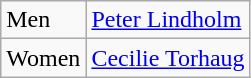<table class="wikitable">
<tr>
<td>Men</td>
<td> <a href='#'>Peter Lindholm</a></td>
</tr>
<tr>
<td>Women</td>
<td> <a href='#'>Cecilie Torhaug</a></td>
</tr>
</table>
